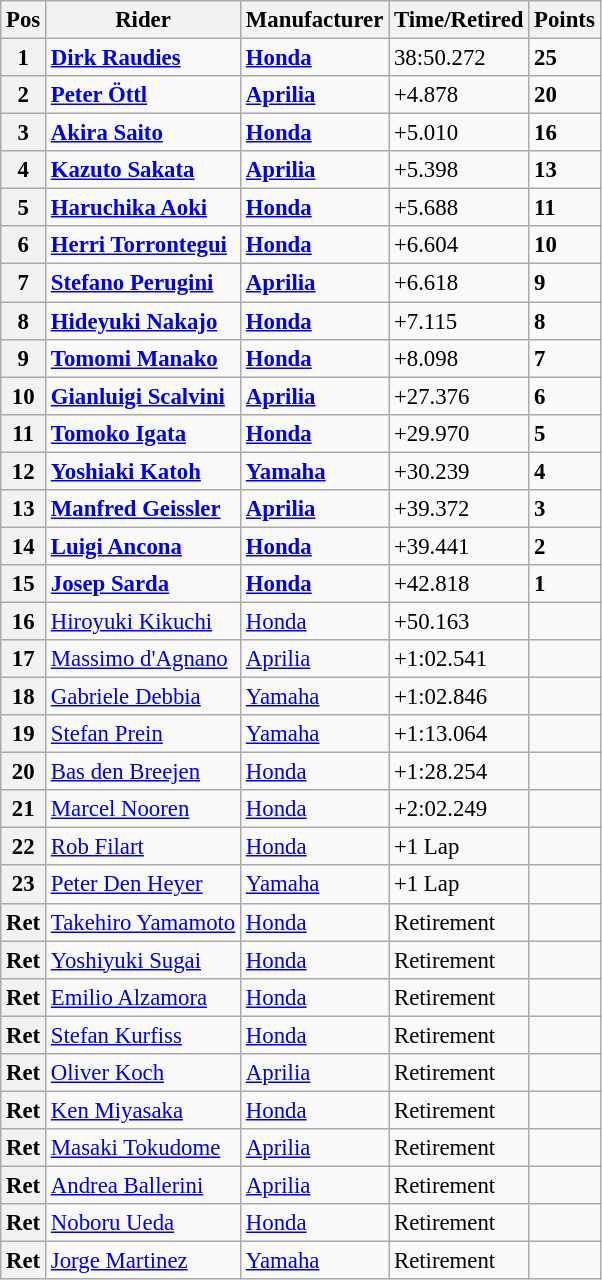<table class="wikitable" style="font-size: 95%;">
<tr>
<th>Pos</th>
<th>Rider</th>
<th>Manufacturer</th>
<th>Time/Retired</th>
<th>Points</th>
</tr>
<tr>
<th>1</th>
<td> <strong><a href='#'>Dirk Raudies</a></strong></td>
<td><strong><a href='#'>Honda</a></strong></td>
<td>38:50.272</td>
<td><strong>25</strong></td>
</tr>
<tr>
<th>2</th>
<td> <strong><a href='#'>Peter Öttl</a></strong></td>
<td><strong><a href='#'>Aprilia</a></strong></td>
<td>+4.878</td>
<td><strong>20</strong></td>
</tr>
<tr>
<th>3</th>
<td> <strong><a href='#'>Akira Saito</a></strong></td>
<td><strong><a href='#'>Honda</a></strong></td>
<td>+5.010</td>
<td><strong>16</strong></td>
</tr>
<tr>
<th>4</th>
<td> <strong><a href='#'>Kazuto Sakata</a></strong></td>
<td><strong><a href='#'>Aprilia</a></strong></td>
<td>+5.398</td>
<td><strong>13</strong></td>
</tr>
<tr>
<th>5</th>
<td> <strong><a href='#'>Haruchika Aoki</a></strong></td>
<td><strong><a href='#'>Honda</a></strong></td>
<td>+5.688</td>
<td><strong>11</strong></td>
</tr>
<tr>
<th>6</th>
<td> <strong><a href='#'>Herri Torrontegui</a></strong></td>
<td><strong><a href='#'>Honda</a></strong></td>
<td>+6.604</td>
<td><strong>10</strong></td>
</tr>
<tr>
<th>7</th>
<td> <strong><a href='#'>Stefano Perugini</a></strong></td>
<td><strong><a href='#'>Aprilia</a></strong></td>
<td>+6.618</td>
<td><strong>9</strong></td>
</tr>
<tr>
<th>8</th>
<td> <strong><a href='#'>Hideyuki Nakajo</a></strong></td>
<td><strong><a href='#'>Honda</a></strong></td>
<td>+7.115</td>
<td><strong>8</strong></td>
</tr>
<tr>
<th>9</th>
<td> <strong><a href='#'>Tomomi Manako</a></strong></td>
<td><strong><a href='#'>Honda</a></strong></td>
<td>+8.098</td>
<td><strong>7</strong></td>
</tr>
<tr>
<th>10</th>
<td> <strong><a href='#'>Gianluigi Scalvini</a></strong></td>
<td><strong><a href='#'>Aprilia</a></strong></td>
<td>+27.376</td>
<td><strong>6</strong></td>
</tr>
<tr>
<th>11</th>
<td> <strong><a href='#'>Tomoko Igata</a></strong></td>
<td><strong><a href='#'>Honda</a></strong></td>
<td>+29.970</td>
<td><strong>5</strong></td>
</tr>
<tr>
<th>12</th>
<td> <strong><a href='#'>Yoshiaki Katoh</a></strong></td>
<td><strong><a href='#'>Yamaha</a></strong></td>
<td>+30.239</td>
<td><strong>4</strong></td>
</tr>
<tr>
<th>13</th>
<td> <strong><a href='#'>Manfred Geissler</a></strong></td>
<td><strong><a href='#'>Aprilia</a></strong></td>
<td>+39.372</td>
<td><strong>3</strong></td>
</tr>
<tr>
<th>14</th>
<td> <strong><a href='#'>Luigi Ancona</a></strong></td>
<td><strong><a href='#'>Honda</a></strong></td>
<td>+39.441</td>
<td><strong>2</strong></td>
</tr>
<tr>
<th>15</th>
<td> <strong><a href='#'>Josep Sarda</a></strong></td>
<td><strong><a href='#'>Honda</a></strong></td>
<td>+42.818</td>
<td><strong>1</strong></td>
</tr>
<tr>
<th>16</th>
<td> <a href='#'>Hiroyuki Kikuchi</a></td>
<td><a href='#'>Honda</a></td>
<td>+50.163</td>
<td></td>
</tr>
<tr>
<th>17</th>
<td> <a href='#'>Massimo d'Agnano</a></td>
<td><a href='#'>Aprilia</a></td>
<td>+1:02.541</td>
<td></td>
</tr>
<tr>
<th>18</th>
<td> <a href='#'>Gabriele Debbia</a></td>
<td><a href='#'>Yamaha</a></td>
<td>+1:02.846</td>
<td></td>
</tr>
<tr>
<th>19</th>
<td> <a href='#'>Stefan Prein</a></td>
<td><a href='#'>Yamaha</a></td>
<td>+1:13.064</td>
<td></td>
</tr>
<tr>
<th>20</th>
<td> <a href='#'>Bas den Breejen</a></td>
<td><a href='#'>Honda</a></td>
<td>+1:28.254</td>
<td></td>
</tr>
<tr>
<th>21</th>
<td> <a href='#'>Marcel Nooren</a></td>
<td><a href='#'>Honda</a></td>
<td>+2:02.249</td>
<td></td>
</tr>
<tr>
<th>22</th>
<td> <a href='#'>Rob Filart</a></td>
<td><a href='#'>Honda</a></td>
<td>+1 Lap</td>
<td></td>
</tr>
<tr>
<th>23</th>
<td> <a href='#'>Peter Den Heyer</a></td>
<td><a href='#'>Yamaha</a></td>
<td>+1 Lap</td>
<td></td>
</tr>
<tr>
<th>Ret</th>
<td> <a href='#'>Takehiro Yamamoto</a></td>
<td><a href='#'>Honda</a></td>
<td>Retirement</td>
<td></td>
</tr>
<tr>
<th>Ret</th>
<td> <a href='#'>Yoshiyuki Sugai</a></td>
<td><a href='#'>Honda</a></td>
<td>Retirement</td>
<td></td>
</tr>
<tr>
<th>Ret</th>
<td> <a href='#'>Emilio Alzamora</a></td>
<td><a href='#'>Honda</a></td>
<td>Retirement</td>
<td></td>
</tr>
<tr>
<th>Ret</th>
<td> <a href='#'>Stefan Kurfiss</a></td>
<td><a href='#'>Honda</a></td>
<td>Retirement</td>
<td></td>
</tr>
<tr>
<th>Ret</th>
<td> <a href='#'>Oliver Koch</a></td>
<td><a href='#'>Aprilia</a></td>
<td>Retirement</td>
<td></td>
</tr>
<tr>
<th>Ret</th>
<td> <a href='#'>Ken Miyasaka</a></td>
<td><a href='#'>Honda</a></td>
<td>Retirement</td>
<td></td>
</tr>
<tr>
<th>Ret</th>
<td> <a href='#'>Masaki Tokudome</a></td>
<td><a href='#'>Aprilia</a></td>
<td>Retirement</td>
<td></td>
</tr>
<tr>
<th>Ret</th>
<td> <a href='#'>Andrea Ballerini</a></td>
<td><a href='#'>Aprilia</a></td>
<td>Retirement</td>
<td></td>
</tr>
<tr>
<th>Ret</th>
<td> <a href='#'>Noboru Ueda</a></td>
<td><a href='#'>Honda</a></td>
<td>Retirement</td>
<td></td>
</tr>
<tr>
<th>Ret</th>
<td> <a href='#'>Jorge Martinez</a></td>
<td><a href='#'>Yamaha</a></td>
<td>Retirement</td>
<td></td>
</tr>
</table>
